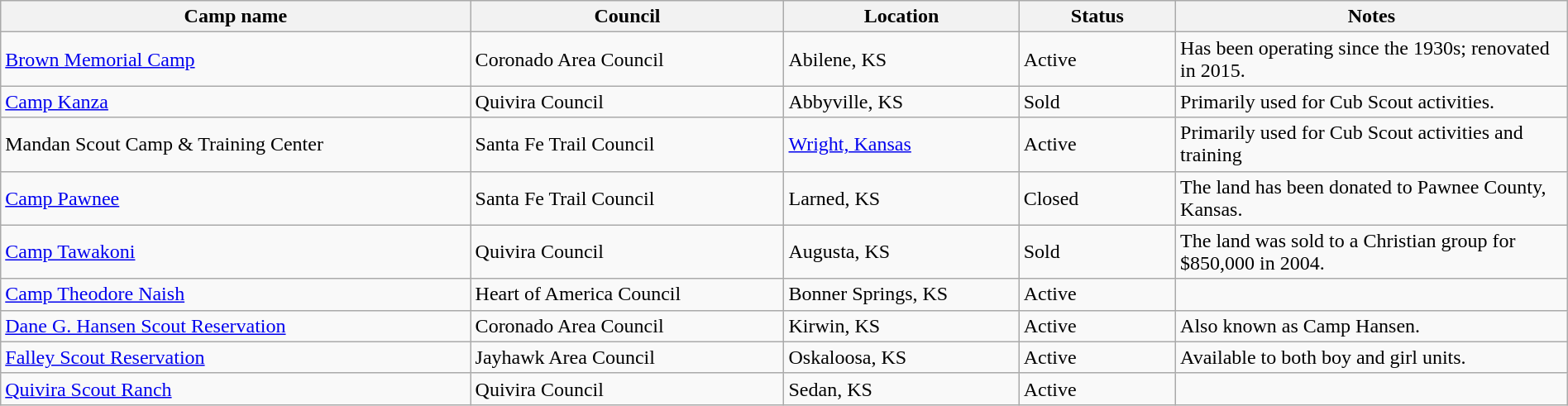<table class="wikitable sortable" border="1" width="100%">
<tr>
<th scope="col" width="30%">Camp name</th>
<th scope="col" width="20%">Council</th>
<th scope="col" width="15%">Location</th>
<th scope="col" width="10%">Status</th>
<th scope="col" width="25%"  class="unsortable">Notes</th>
</tr>
<tr>
<td><a href='#'>Brown Memorial Camp</a></td>
<td>Coronado Area Council</td>
<td>Abilene, KS</td>
<td>Active</td>
<td>Has been operating since the 1930s; renovated in 2015.</td>
</tr>
<tr>
<td><a href='#'>Camp Kanza</a></td>
<td>Quivira Council</td>
<td>Abbyville, KS</td>
<td>Sold</td>
<td>Primarily used for Cub Scout activities.</td>
</tr>
<tr>
<td>Mandan Scout Camp & Training Center</td>
<td>Santa Fe Trail Council</td>
<td><a href='#'>Wright, Kansas</a></td>
<td>Active</td>
<td>Primarily used for Cub Scout activities and training</td>
</tr>
<tr>
<td><a href='#'>Camp Pawnee</a></td>
<td>Santa Fe Trail Council</td>
<td>Larned, KS</td>
<td>Closed</td>
<td>The land has been donated to Pawnee County, Kansas.</td>
</tr>
<tr>
<td><a href='#'>Camp Tawakoni</a></td>
<td>Quivira Council</td>
<td>Augusta, KS</td>
<td>Sold</td>
<td>The land was sold to a Christian group for $850,000 in 2004.</td>
</tr>
<tr>
<td><a href='#'>Camp Theodore Naish</a></td>
<td>Heart of America Council</td>
<td>Bonner Springs, KS</td>
<td>Active</td>
<td></td>
</tr>
<tr>
<td><a href='#'>Dane G. Hansen Scout Reservation</a></td>
<td>Coronado Area Council</td>
<td>Kirwin, KS</td>
<td>Active</td>
<td>Also known as Camp Hansen.</td>
</tr>
<tr>
<td><a href='#'>Falley Scout Reservation</a></td>
<td>Jayhawk Area Council</td>
<td>Oskaloosa, KS</td>
<td>Active</td>
<td>Available to both boy and girl units.</td>
</tr>
<tr>
<td><a href='#'>Quivira Scout Ranch</a></td>
<td>Quivira Council</td>
<td>Sedan, KS</td>
<td>Active</td>
<td></td>
</tr>
</table>
